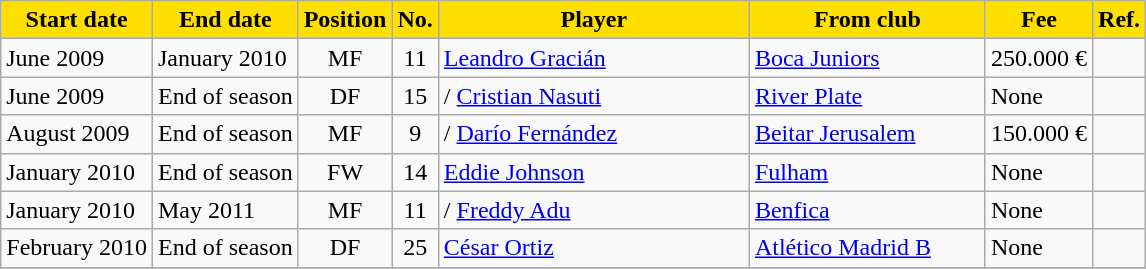<table class="wikitable sortable">
<tr>
<th style="background:#FFDF00; color:black;"><strong>Start date</strong></th>
<th style="background:#FFDF00; color:black;"><strong>End date</strong></th>
<th style="background:#FFDF00; color:black;"><strong>Position</strong></th>
<th style="background:#FFDF00; color:black;"><strong>No.</strong></th>
<th style="background:#FFDF00; color:black;"; width=200><strong>Player</strong></th>
<th style="background:#FFDF00; color:black;"; width=150><strong>From club</strong></th>
<th style="background:#FFDF00; color:black;"><strong>Fee</strong></th>
<th style="background:#FFDF00; color:black;"><strong>Ref.</strong></th>
</tr>
<tr>
<td>June 2009</td>
<td>January 2010</td>
<td style="text-align:center;">MF</td>
<td style="text-align:center;">11</td>
<td style="text-align:left;"> <a href='#'>Leandro Gracián</a></td>
<td style="text-align:left;"> <a href='#'>Boca Juniors</a></td>
<td>250.000 €</td>
<td> </td>
</tr>
<tr>
<td>June 2009</td>
<td>End of season</td>
<td style="text-align:center;">DF</td>
<td style="text-align:center;">15</td>
<td style="text-align:left;"> /  <a href='#'>Cristian Nasuti</a></td>
<td style="text-align:left;"> <a href='#'>River Plate</a></td>
<td>None</td>
<td></td>
</tr>
<tr>
<td>August 2009</td>
<td>End of season</td>
<td style="text-align:center;">MF</td>
<td style="text-align:center;">9</td>
<td style="text-align:left;"> /  <a href='#'>Darío Fernández</a></td>
<td style="text-align:left;"> <a href='#'>Beitar Jerusalem</a></td>
<td>150.000 €</td>
<td></td>
</tr>
<tr>
<td>January 2010</td>
<td>End of season</td>
<td style="text-align:center;">FW</td>
<td style="text-align:center;">14</td>
<td style="text-align:left;"> <a href='#'>Eddie Johnson</a></td>
<td style="text-align:left;"> <a href='#'>Fulham</a></td>
<td>None</td>
<td></td>
</tr>
<tr>
<td>January 2010</td>
<td>May 2011</td>
<td style="text-align:center;">MF</td>
<td style="text-align:center;">11</td>
<td style="text-align:left;"> /  <a href='#'>Freddy Adu</a></td>
<td style="text-align:left;"> <a href='#'>Benfica</a></td>
<td>None</td>
<td></td>
</tr>
<tr>
<td>February 2010</td>
<td>End of season</td>
<td style="text-align:center;">DF</td>
<td style="text-align:center;">25</td>
<td style="text-align:left;"> <a href='#'>César Ortiz</a></td>
<td style="text-align:left;"> <a href='#'>Atlético Madrid B</a></td>
<td>None</td>
<td></td>
</tr>
<tr>
</tr>
</table>
